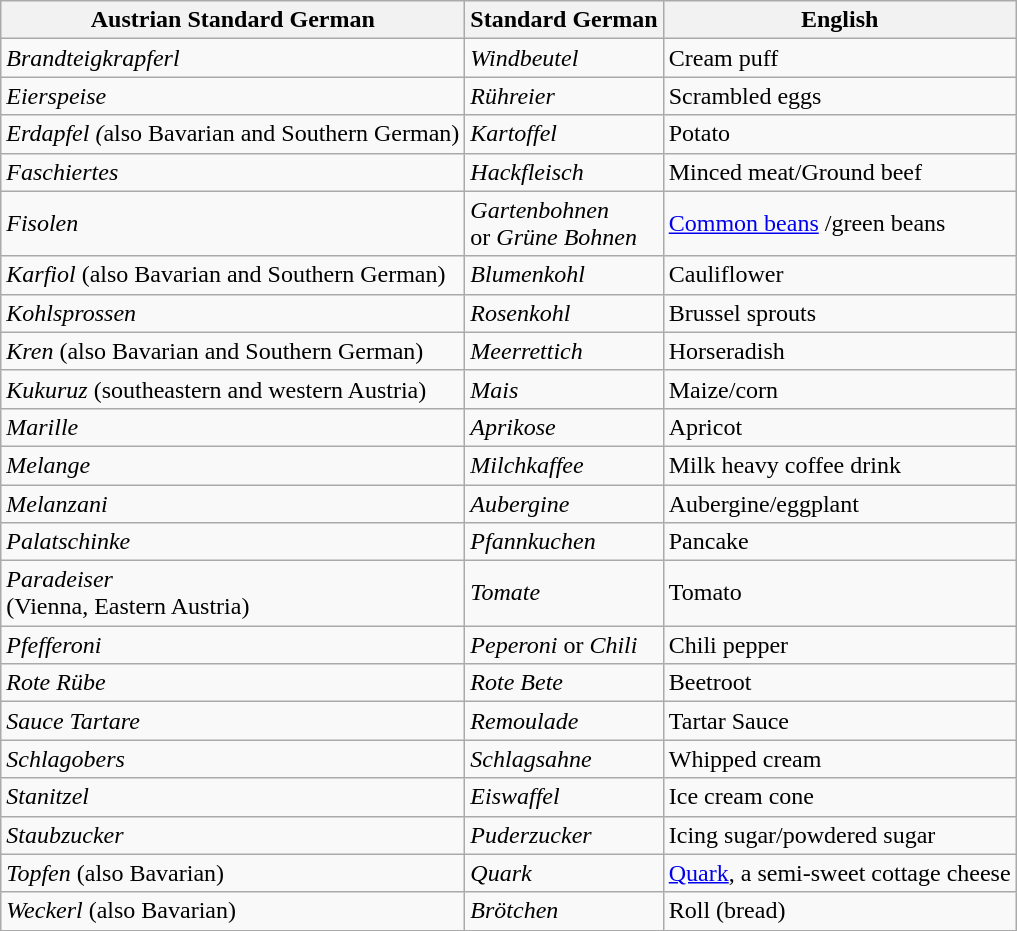<table class="wikitable sortable">
<tr>
<th>Austrian Standard German</th>
<th>Standard German</th>
<th>English</th>
</tr>
<tr>
<td><em>Brandteigkrapferl</em></td>
<td><em>Windbeutel</em></td>
<td>Cream puff</td>
</tr>
<tr>
<td><em>Eierspeise</em></td>
<td><em>Rühreier</em></td>
<td>Scrambled eggs</td>
</tr>
<tr>
<td><em>Erdapfel (</em>also Bavarian and Southern German)</td>
<td><em>Kartoffel</em></td>
<td>Potato</td>
</tr>
<tr>
<td><em>Faschiertes</em></td>
<td><em>Hackfleisch</em></td>
<td>Minced meat/Ground beef</td>
</tr>
<tr>
<td><em>Fisolen</em></td>
<td><em>Gartenbohnen</em> <br>or <em>Grüne Bohnen</em></td>
<td><a href='#'>Common beans</a> /green beans</td>
</tr>
<tr>
<td><em>Karfiol</em> (also Bavarian and Southern German)</td>
<td><em>Blumenkohl</em></td>
<td>Cauliflower</td>
</tr>
<tr>
<td><em>Kohlsprossen</em></td>
<td><em>Rosenkohl</em></td>
<td>Brussel sprouts</td>
</tr>
<tr>
<td><em>Kren</em> (also Bavarian and Southern German)</td>
<td><em>Meerrettich</em></td>
<td>Horseradish</td>
</tr>
<tr>
<td><em>Kukuruz</em> (southeastern and western Austria)</td>
<td><em>Mais</em></td>
<td>Maize/corn</td>
</tr>
<tr>
<td><em>Marille</em></td>
<td><em>Aprikose</em></td>
<td>Apricot</td>
</tr>
<tr>
<td><em>Melange</em></td>
<td><em>Milchkaffee</em></td>
<td>Milk heavy coffee drink</td>
</tr>
<tr>
<td><em>Melanzani</em></td>
<td><em>Aubergine</em></td>
<td>Aubergine/eggplant</td>
</tr>
<tr>
<td><em>Palatschinke</em></td>
<td><em>Pfannkuchen</em></td>
<td>Pancake</td>
</tr>
<tr>
<td><em>Paradeiser</em> <br>(Vienna, Eastern Austria)</td>
<td><em>Tomate</em></td>
<td>Tomato</td>
</tr>
<tr>
<td><em>Pfefferoni</em></td>
<td><em>Peperoni</em> or <em>Chili</em></td>
<td>Chili pepper</td>
</tr>
<tr>
<td><em>Rote Rübe</em></td>
<td><em>Rote Bete</em></td>
<td>Beetroot</td>
</tr>
<tr>
<td><em>Sauce Tartare</em></td>
<td><em>Remoulade</em></td>
<td>Tartar Sauce</td>
</tr>
<tr>
<td><em>Schlagobers</em></td>
<td><em>Schlagsahne</em></td>
<td>Whipped cream</td>
</tr>
<tr>
<td><em>Stanitzel</em></td>
<td><em>Eiswaffel</em></td>
<td>Ice cream cone</td>
</tr>
<tr>
<td><em>Staubzucker</em></td>
<td><em>Puderzucker</em></td>
<td>Icing sugar/powdered sugar</td>
</tr>
<tr>
<td><em>Topfen</em> (also Bavarian)</td>
<td><em>Quark</em></td>
<td><a href='#'>Quark</a>, a semi-sweet cottage cheese</td>
</tr>
<tr>
<td><em>Weckerl</em> (also Bavarian)</td>
<td><em>Brötchen</em></td>
<td>Roll (bread)</td>
</tr>
</table>
